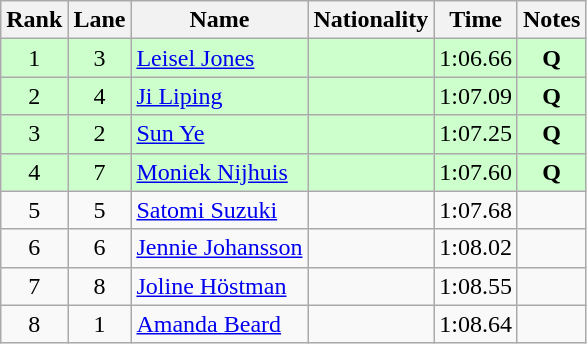<table class="wikitable sortable" style="text-align:center">
<tr>
<th>Rank</th>
<th>Lane</th>
<th>Name</th>
<th>Nationality</th>
<th>Time</th>
<th>Notes</th>
</tr>
<tr bgcolor=ccffcc>
<td>1</td>
<td>3</td>
<td align=left><a href='#'>Leisel Jones</a></td>
<td align=left></td>
<td>1:06.66</td>
<td><strong>Q</strong></td>
</tr>
<tr bgcolor=ccffcc>
<td>2</td>
<td>4</td>
<td align=left><a href='#'>Ji Liping</a></td>
<td align=left></td>
<td>1:07.09</td>
<td><strong>Q</strong></td>
</tr>
<tr bgcolor=ccffcc>
<td>3</td>
<td>2</td>
<td align=left><a href='#'>Sun Ye</a></td>
<td align=left></td>
<td>1:07.25</td>
<td><strong>Q</strong></td>
</tr>
<tr bgcolor=ccffcc>
<td>4</td>
<td>7</td>
<td align=left><a href='#'>Moniek Nijhuis</a></td>
<td align=left></td>
<td>1:07.60</td>
<td><strong>Q</strong></td>
</tr>
<tr>
<td>5</td>
<td>5</td>
<td align=left><a href='#'>Satomi Suzuki</a></td>
<td align=left></td>
<td>1:07.68</td>
<td></td>
</tr>
<tr>
<td>6</td>
<td>6</td>
<td align=left><a href='#'>Jennie Johansson</a></td>
<td align=left></td>
<td>1:08.02</td>
<td></td>
</tr>
<tr>
<td>7</td>
<td>8</td>
<td align=left><a href='#'>Joline Höstman</a></td>
<td align=left></td>
<td>1:08.55</td>
<td></td>
</tr>
<tr>
<td>8</td>
<td>1</td>
<td align=left><a href='#'>Amanda Beard</a></td>
<td align=left></td>
<td>1:08.64</td>
<td></td>
</tr>
</table>
